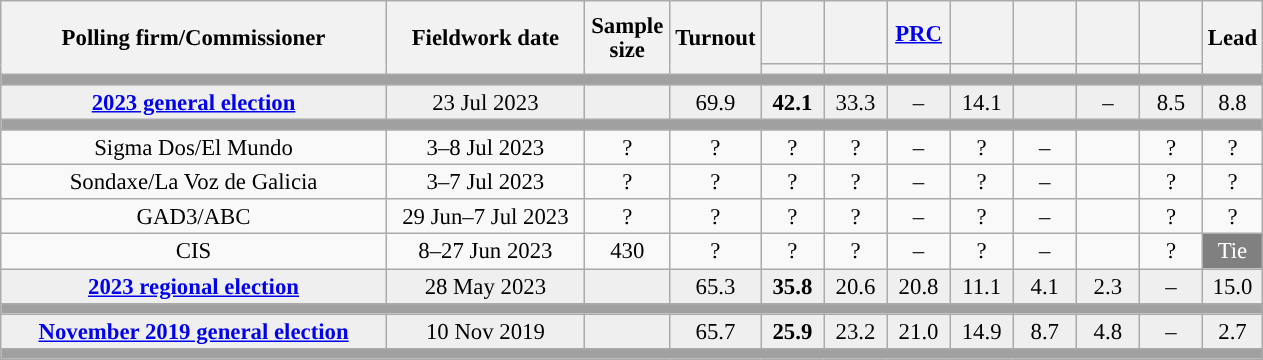<table class="wikitable collapsible collapsed" style="text-align:center; font-size:95%; line-height:16px;">
<tr style="height:42px;">
<th style="width:250px;" rowspan="2">Polling firm/Commissioner</th>
<th style="width:125px;" rowspan="2">Fieldwork date</th>
<th style="width:50px;" rowspan="2">Sample size</th>
<th style="width:45px;" rowspan="2">Turnout</th>
<th style="width:35px;"></th>
<th style="width:35px;"></th>
<th style="width:35px;"><a href='#'>PRC</a></th>
<th style="width:35px;"></th>
<th style="width:35px;"></th>
<th style="width:35px;"></th>
<th style="width:35px;"></th>
<th style="width:30px;" rowspan="2">Lead</th>
</tr>
<tr>
<th style="color:inherit;background:"></th>
<th style="color:inherit;background:"></th>
<th style="color:inherit;background:"></th>
<th style="color:inherit;background:"></th>
<th style="color:inherit;background:"></th>
<th style="color:inherit;background:"></th>
<th style="color:inherit;background:"></th>
</tr>
<tr>
<td colspan="13" style="background:#A0A0A0"></td>
</tr>
<tr style="background:#EFEFEF;">
<td><strong><a href='#'>2023 general election</a></strong></td>
<td>23 Jul 2023</td>
<td></td>
<td>69.9</td>
<td><strong>42.1</strong><br></td>
<td>33.3<br></td>
<td>–</td>
<td>14.1<br></td>
<td></td>
<td>–</td>
<td>8.5<br></td>
<td style="background:">8.8</td>
</tr>
<tr>
<td colspan="13" style="background:#A0A0A0"></td>
</tr>
<tr>
<td>Sigma Dos/El Mundo</td>
<td>3–8 Jul 2023</td>
<td>?</td>
<td>?</td>
<td>?<br></td>
<td>?<br></td>
<td>–</td>
<td>?<br></td>
<td>–</td>
<td></td>
<td>?<br></td>
<td style="background:">?</td>
</tr>
<tr>
<td>Sondaxe/La Voz de Galicia</td>
<td>3–7 Jul 2023</td>
<td>?</td>
<td>?</td>
<td>?<br></td>
<td>?<br></td>
<td>–</td>
<td>?<br></td>
<td>–</td>
<td></td>
<td>?<br></td>
<td style="background:">?</td>
</tr>
<tr>
<td>GAD3/ABC</td>
<td>29 Jun–7 Jul 2023</td>
<td>?</td>
<td>?</td>
<td>?<br></td>
<td>?<br></td>
<td>–</td>
<td>?<br></td>
<td>–</td>
<td></td>
<td>?<br></td>
<td style="background:">?</td>
</tr>
<tr>
<td>CIS</td>
<td>8–27 Jun 2023</td>
<td>430</td>
<td>?</td>
<td>?<br></td>
<td>?<br></td>
<td>–</td>
<td>?<br></td>
<td>–</td>
<td></td>
<td>?<br></td>
<td style="background:gray; color:white;">Tie</td>
</tr>
<tr style="background:#EFEFEF;">
<td><strong><a href='#'>2023 regional election</a></strong></td>
<td>28 May 2023</td>
<td></td>
<td>65.3</td>
<td><strong>35.8</strong><br></td>
<td>20.6<br></td>
<td>20.8<br></td>
<td>11.1<br></td>
<td>4.1<br></td>
<td>2.3<br></td>
<td>–</td>
<td style="background:">15.0</td>
</tr>
<tr>
<td colspan="12" style="background:#A0A0A0"></td>
</tr>
<tr style="background:#EFEFEF;">
<td><strong><a href='#'>November 2019 general election</a></strong></td>
<td>10 Nov 2019</td>
<td></td>
<td>65.7</td>
<td><strong>25.9</strong><br></td>
<td>23.2<br></td>
<td>21.0<br></td>
<td>14.9<br></td>
<td>8.7<br></td>
<td>4.8<br></td>
<td>–</td>
<td style="background:">2.7</td>
</tr>
<tr>
<td colspan="12" style="background:#A0A0A0"></td>
</tr>
</table>
